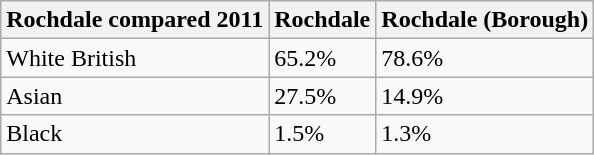<table class="wikitable">
<tr>
<th>Rochdale compared 2011</th>
<th>Rochdale</th>
<th>Rochdale (Borough)</th>
</tr>
<tr>
<td>White British</td>
<td>65.2%</td>
<td>78.6%</td>
</tr>
<tr>
<td>Asian</td>
<td>27.5%</td>
<td>14.9%</td>
</tr>
<tr>
<td>Black</td>
<td>1.5%</td>
<td>1.3%</td>
</tr>
</table>
